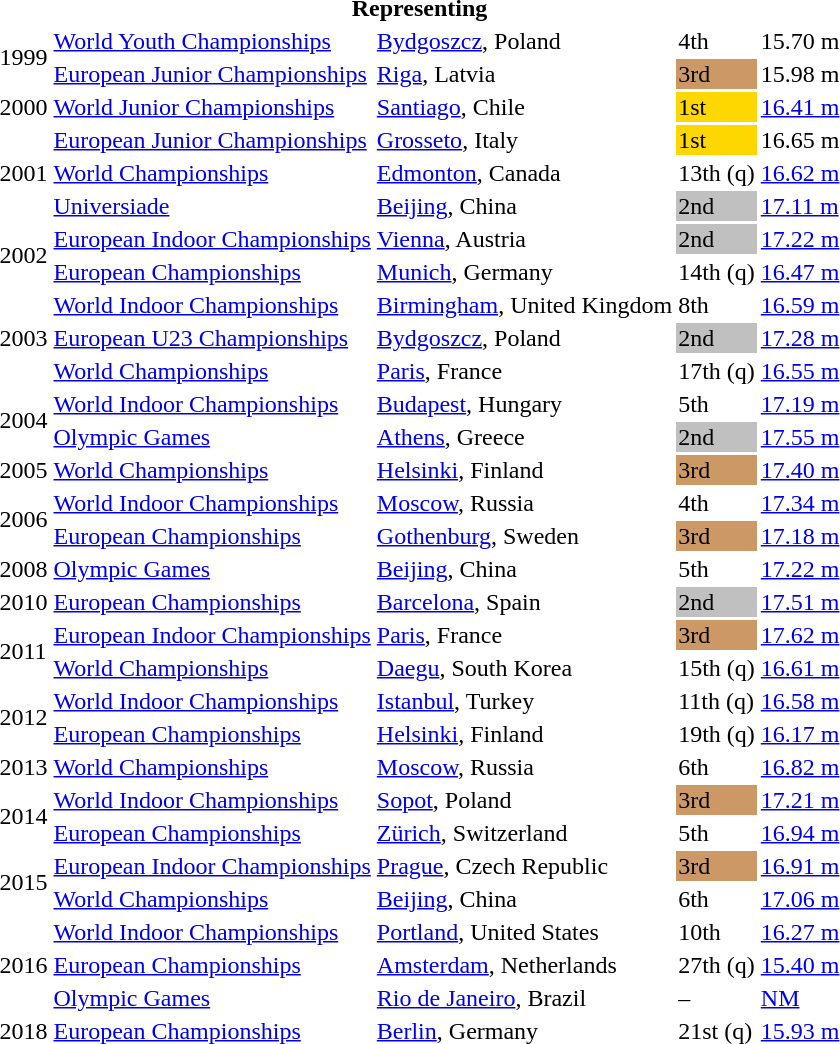<table>
<tr>
<th colspan="5">Representing </th>
</tr>
<tr>
<td rowspan=2>1999</td>
<td><a href='#'>World Youth Championships</a></td>
<td><a href='#'>Bydgoszcz</a>, Poland</td>
<td>4th</td>
<td>15.70 m</td>
</tr>
<tr>
<td><a href='#'>European Junior Championships</a></td>
<td><a href='#'>Riga</a>, Latvia</td>
<td bgcolor=cc9966>3rd</td>
<td>15.98 m</td>
</tr>
<tr>
<td>2000</td>
<td><a href='#'>World Junior Championships</a></td>
<td><a href='#'>Santiago</a>, Chile</td>
<td bgcolor=gold>1st</td>
<td><a href='#'>16.41 m</a></td>
</tr>
<tr>
<td rowspan=3>2001</td>
<td><a href='#'>European Junior Championships</a></td>
<td><a href='#'>Grosseto</a>, Italy</td>
<td bgcolor=gold>1st</td>
<td>16.65 m</td>
</tr>
<tr>
<td><a href='#'>World Championships</a></td>
<td><a href='#'>Edmonton</a>, Canada</td>
<td>13th (q)</td>
<td><a href='#'>16.62 m</a></td>
</tr>
<tr>
<td><a href='#'>Universiade</a></td>
<td><a href='#'>Beijing</a>, China</td>
<td bgcolor=silver>2nd</td>
<td><a href='#'>17.11 m</a></td>
</tr>
<tr>
<td rowspan=2>2002</td>
<td><a href='#'>European Indoor Championships</a></td>
<td><a href='#'>Vienna</a>, Austria</td>
<td bgcolor=silver>2nd</td>
<td><a href='#'>17.22 m</a></td>
</tr>
<tr>
<td><a href='#'>European Championships</a></td>
<td><a href='#'>Munich</a>, Germany</td>
<td>14th (q)</td>
<td><a href='#'>16.47 m</a></td>
</tr>
<tr>
<td rowspan=3>2003</td>
<td><a href='#'>World Indoor Championships</a></td>
<td><a href='#'>Birmingham</a>, United Kingdom</td>
<td>8th</td>
<td><a href='#'>16.59 m</a></td>
</tr>
<tr>
<td><a href='#'>European U23 Championships</a></td>
<td><a href='#'>Bydgoszcz</a>, Poland</td>
<td bgcolor=silver>2nd</td>
<td><a href='#'>17.28 m</a></td>
</tr>
<tr>
<td><a href='#'>World Championships</a></td>
<td><a href='#'>Paris</a>, France</td>
<td>17th (q)</td>
<td><a href='#'>16.55 m</a></td>
</tr>
<tr>
<td rowspan=2>2004</td>
<td><a href='#'>World Indoor Championships</a></td>
<td><a href='#'>Budapest</a>, Hungary</td>
<td>5th</td>
<td><a href='#'>17.19 m</a></td>
</tr>
<tr>
<td><a href='#'>Olympic Games</a></td>
<td><a href='#'>Athens</a>, Greece</td>
<td bgcolor=silver>2nd</td>
<td><a href='#'>17.55 m</a></td>
</tr>
<tr>
<td>2005</td>
<td><a href='#'>World Championships</a></td>
<td><a href='#'>Helsinki</a>, Finland</td>
<td bgcolor=CC9966>3rd</td>
<td><a href='#'>17.40 m</a></td>
</tr>
<tr>
<td rowspan=2>2006</td>
<td><a href='#'>World Indoor Championships</a></td>
<td><a href='#'>Moscow</a>, Russia</td>
<td>4th</td>
<td><a href='#'>17.34 m</a></td>
</tr>
<tr>
<td><a href='#'>European Championships</a></td>
<td><a href='#'>Gothenburg</a>, Sweden</td>
<td bgcolor=CC9966>3rd</td>
<td><a href='#'>17.18 m</a></td>
</tr>
<tr>
<td>2008</td>
<td><a href='#'>Olympic Games</a></td>
<td><a href='#'>Beijing</a>, China</td>
<td>5th</td>
<td><a href='#'>17.22 m</a></td>
</tr>
<tr>
<td>2010</td>
<td><a href='#'>European Championships</a></td>
<td><a href='#'>Barcelona</a>, Spain</td>
<td bgcolor=silver>2nd</td>
<td><a href='#'>17.51 m</a></td>
</tr>
<tr>
<td rowspan=2>2011</td>
<td><a href='#'>European Indoor Championships</a></td>
<td><a href='#'>Paris</a>, France</td>
<td bgcolor=CC9966>3rd</td>
<td><a href='#'>17.62 m</a></td>
</tr>
<tr>
<td><a href='#'>World Championships</a></td>
<td><a href='#'>Daegu</a>, South Korea</td>
<td>15th (q)</td>
<td><a href='#'>16.61 m</a></td>
</tr>
<tr>
<td rowspan=2>2012</td>
<td><a href='#'>World Indoor Championships</a></td>
<td><a href='#'>Istanbul</a>, Turkey</td>
<td>11th (q)</td>
<td><a href='#'>16.58 m</a></td>
</tr>
<tr>
<td><a href='#'>European Championships</a></td>
<td><a href='#'>Helsinki</a>, Finland</td>
<td>19th (q)</td>
<td><a href='#'>16.17 m</a></td>
</tr>
<tr>
<td>2013</td>
<td><a href='#'>World Championships</a></td>
<td><a href='#'>Moscow</a>, Russia</td>
<td>6th</td>
<td><a href='#'>16.82 m</a></td>
</tr>
<tr>
<td rowspan=2>2014</td>
<td><a href='#'>World Indoor Championships</a></td>
<td><a href='#'>Sopot</a>, Poland</td>
<td bgcolor=CC9966>3rd</td>
<td><a href='#'>17.21 m</a></td>
</tr>
<tr>
<td><a href='#'>European Championships</a></td>
<td><a href='#'>Zürich</a>, Switzerland</td>
<td>5th</td>
<td><a href='#'>16.94 m</a></td>
</tr>
<tr>
<td rowspan=2>2015</td>
<td><a href='#'>European Indoor Championships</a></td>
<td><a href='#'>Prague</a>, Czech Republic</td>
<td bgcolor=CC9966>3rd</td>
<td><a href='#'>16.91 m</a></td>
</tr>
<tr>
<td><a href='#'>World Championships</a></td>
<td><a href='#'>Beijing</a>, China</td>
<td>6th</td>
<td><a href='#'>17.06 m</a></td>
</tr>
<tr>
<td rowspan=3>2016</td>
<td><a href='#'>World Indoor Championships</a></td>
<td><a href='#'>Portland</a>, United States</td>
<td>10th</td>
<td><a href='#'>16.27 m</a></td>
</tr>
<tr>
<td><a href='#'>European Championships</a></td>
<td><a href='#'>Amsterdam</a>, Netherlands</td>
<td>27th (q)</td>
<td><a href='#'>15.40 m</a></td>
</tr>
<tr>
<td><a href='#'>Olympic Games</a></td>
<td><a href='#'>Rio de Janeiro</a>, Brazil</td>
<td>–</td>
<td><a href='#'>NM</a></td>
</tr>
<tr>
<td>2018</td>
<td><a href='#'>European Championships</a></td>
<td><a href='#'>Berlin</a>, Germany</td>
<td>21st (q)</td>
<td><a href='#'>15.93 m</a></td>
</tr>
</table>
